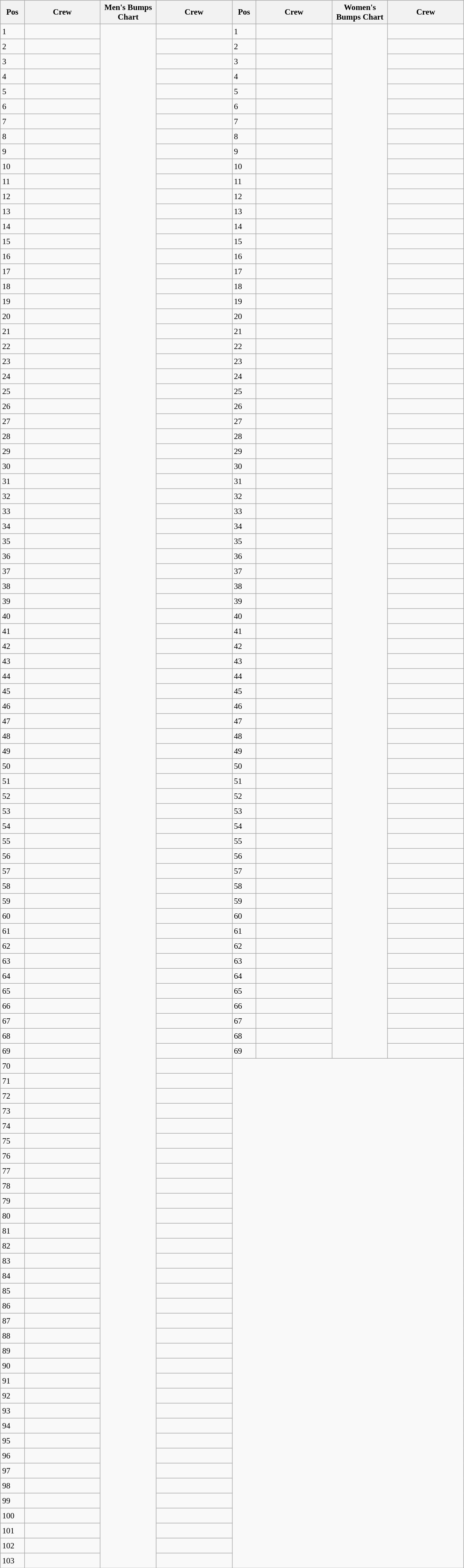<table class="wikitable" style="font-size:88%; white-space:nowrap; margin:0.5em auto">
<tr style="white-space:normal">
<th width=35>Pos</th>
<th width=125>Crew</th>
<th width=90>Men's Bumps Chart</th>
<th width=125>Crew</th>
<th width=35>Pos</th>
<th width=125>Crew</th>
<th width=90>Women's Bumps Chart</th>
<th width=125>Crew</th>
</tr>
<tr style="height:26px">
<td>1</td>
<td></td>
<td rowspan="103" style="padding:0"></td>
<td></td>
<td>1</td>
<td></td>
<td rowspan="69" style="padding:0"></td>
<td></td>
</tr>
<tr style="height:26px">
<td>2</td>
<td></td>
<td></td>
<td>2</td>
<td></td>
<td></td>
</tr>
<tr style="height:26px">
<td>3</td>
<td></td>
<td></td>
<td>3</td>
<td></td>
<td></td>
</tr>
<tr style="height:26px">
<td>4</td>
<td></td>
<td></td>
<td>4</td>
<td></td>
<td></td>
</tr>
<tr style="height:26px">
<td>5</td>
<td></td>
<td></td>
<td>5</td>
<td></td>
<td></td>
</tr>
<tr style="height:26px">
<td>6</td>
<td></td>
<td></td>
<td>6</td>
<td></td>
<td></td>
</tr>
<tr style="height:26px">
<td>7</td>
<td></td>
<td></td>
<td>7</td>
<td></td>
<td></td>
</tr>
<tr style="height:26px">
<td>8</td>
<td></td>
<td></td>
<td>8</td>
<td></td>
<td></td>
</tr>
<tr style="height:26px">
<td>9</td>
<td></td>
<td></td>
<td>9</td>
<td></td>
<td></td>
</tr>
<tr style="height:26px">
<td>10</td>
<td></td>
<td></td>
<td>10</td>
<td></td>
<td></td>
</tr>
<tr style="height:26px">
<td>11</td>
<td></td>
<td></td>
<td>11</td>
<td></td>
<td></td>
</tr>
<tr style="height:26px">
<td>12</td>
<td></td>
<td></td>
<td>12</td>
<td></td>
<td></td>
</tr>
<tr style="height:26px">
<td>13</td>
<td></td>
<td></td>
<td>13</td>
<td></td>
<td></td>
</tr>
<tr style="height:26px">
<td>14</td>
<td></td>
<td></td>
<td>14</td>
<td></td>
<td></td>
</tr>
<tr style="height:26px">
<td>15</td>
<td></td>
<td></td>
<td>15</td>
<td></td>
<td></td>
</tr>
<tr style="height:26px">
<td>16</td>
<td></td>
<td></td>
<td>16</td>
<td></td>
<td></td>
</tr>
<tr style="height:26px">
<td>17</td>
<td></td>
<td></td>
<td>17</td>
<td></td>
<td></td>
</tr>
<tr style="height:26px">
<td>18</td>
<td></td>
<td></td>
<td>18</td>
<td></td>
<td></td>
</tr>
<tr style="height:26px">
<td>19</td>
<td></td>
<td></td>
<td>19</td>
<td></td>
<td></td>
</tr>
<tr style="height:26px">
<td>20</td>
<td></td>
<td></td>
<td>20</td>
<td></td>
<td></td>
</tr>
<tr style="height:26px">
<td>21</td>
<td></td>
<td></td>
<td>21</td>
<td></td>
<td></td>
</tr>
<tr style="height:26px">
<td>22</td>
<td></td>
<td></td>
<td>22</td>
<td></td>
<td></td>
</tr>
<tr style="height:26px">
<td>23</td>
<td></td>
<td></td>
<td>23</td>
<td></td>
<td></td>
</tr>
<tr style="height:26px">
<td>24</td>
<td></td>
<td></td>
<td>24</td>
<td></td>
<td></td>
</tr>
<tr style="height:26px">
<td>25</td>
<td></td>
<td></td>
<td>25</td>
<td></td>
<td></td>
</tr>
<tr style="height:26px">
<td>26</td>
<td></td>
<td></td>
<td>26</td>
<td></td>
<td></td>
</tr>
<tr style="height:26px">
<td>27</td>
<td></td>
<td></td>
<td>27</td>
<td></td>
<td></td>
</tr>
<tr style="height:26px">
<td>28</td>
<td></td>
<td></td>
<td>28</td>
<td></td>
<td></td>
</tr>
<tr style="height:26px">
<td>29</td>
<td></td>
<td></td>
<td>29</td>
<td></td>
<td></td>
</tr>
<tr style="height:26px">
<td>30</td>
<td></td>
<td></td>
<td>30</td>
<td></td>
<td></td>
</tr>
<tr style="height:26px">
<td>31</td>
<td></td>
<td></td>
<td>31</td>
<td></td>
<td></td>
</tr>
<tr style="height:26px">
<td>32</td>
<td></td>
<td></td>
<td>32</td>
<td></td>
<td></td>
</tr>
<tr style="height:26px">
<td>33</td>
<td></td>
<td></td>
<td>33</td>
<td></td>
<td></td>
</tr>
<tr style="height:26px">
<td>34</td>
<td></td>
<td></td>
<td>34</td>
<td></td>
<td></td>
</tr>
<tr style="height:26px">
<td>35</td>
<td></td>
<td></td>
<td>35</td>
<td></td>
<td></td>
</tr>
<tr style="height:26px">
<td>36</td>
<td></td>
<td></td>
<td>36</td>
<td></td>
<td></td>
</tr>
<tr style="height:26px">
<td>37</td>
<td></td>
<td></td>
<td>37</td>
<td></td>
<td></td>
</tr>
<tr style="height:26px">
<td>38</td>
<td></td>
<td></td>
<td>38</td>
<td></td>
<td></td>
</tr>
<tr style="height:26px">
<td>39</td>
<td></td>
<td></td>
<td>39</td>
<td></td>
<td></td>
</tr>
<tr style="height:26px">
<td>40</td>
<td></td>
<td></td>
<td>40</td>
<td></td>
<td></td>
</tr>
<tr style="height:26px">
<td>41</td>
<td></td>
<td></td>
<td>41</td>
<td></td>
<td></td>
</tr>
<tr style="height:26px">
<td>42</td>
<td></td>
<td></td>
<td>42</td>
<td></td>
<td></td>
</tr>
<tr style="height:26px">
<td>43</td>
<td></td>
<td></td>
<td>43</td>
<td></td>
<td></td>
</tr>
<tr style="height:26px">
<td>44</td>
<td></td>
<td></td>
<td>44</td>
<td></td>
<td></td>
</tr>
<tr style="height:26px">
<td>45</td>
<td></td>
<td></td>
<td>45</td>
<td></td>
<td></td>
</tr>
<tr style="height:26px">
<td>46</td>
<td></td>
<td></td>
<td>46</td>
<td></td>
<td></td>
</tr>
<tr style="height:26px">
<td>47</td>
<td></td>
<td></td>
<td>47</td>
<td></td>
<td></td>
</tr>
<tr style="height:26px">
<td>48</td>
<td></td>
<td></td>
<td>48</td>
<td></td>
<td></td>
</tr>
<tr style="height:26px">
<td>49</td>
<td></td>
<td></td>
<td>49</td>
<td></td>
<td></td>
</tr>
<tr style="height:26px">
<td>50</td>
<td></td>
<td></td>
<td>50</td>
<td></td>
<td></td>
</tr>
<tr style="height:26px">
<td>51</td>
<td></td>
<td></td>
<td>51</td>
<td></td>
<td></td>
</tr>
<tr style="height:26px">
<td>52</td>
<td></td>
<td></td>
<td>52</td>
<td></td>
<td></td>
</tr>
<tr style="height:26px">
<td>53</td>
<td></td>
<td></td>
<td>53</td>
<td></td>
<td></td>
</tr>
<tr style="height:26px">
<td>54</td>
<td></td>
<td></td>
<td>54</td>
<td></td>
<td></td>
</tr>
<tr style="height:26px">
<td>55</td>
<td></td>
<td></td>
<td>55</td>
<td></td>
<td></td>
</tr>
<tr style="height:26px">
<td>56</td>
<td></td>
<td></td>
<td>56</td>
<td></td>
<td></td>
</tr>
<tr style="height:26px">
<td>57</td>
<td></td>
<td></td>
<td>57</td>
<td></td>
<td></td>
</tr>
<tr style="height:26px">
<td>58</td>
<td></td>
<td></td>
<td>58</td>
<td></td>
<td></td>
</tr>
<tr style="height:26px">
<td>59</td>
<td></td>
<td></td>
<td>59</td>
<td></td>
<td></td>
</tr>
<tr style="height:26px">
<td>60</td>
<td></td>
<td></td>
<td>60</td>
<td></td>
<td></td>
</tr>
<tr style="height:26px">
<td>61</td>
<td></td>
<td></td>
<td>61</td>
<td></td>
<td></td>
</tr>
<tr style="height:26px">
<td>62</td>
<td></td>
<td></td>
<td>62</td>
<td></td>
<td></td>
</tr>
<tr style="height:26px">
<td>63</td>
<td></td>
<td></td>
<td>63</td>
<td></td>
<td></td>
</tr>
<tr style="height:26px">
<td>64</td>
<td></td>
<td></td>
<td>64</td>
<td></td>
<td></td>
</tr>
<tr style="height:26px">
<td>65</td>
<td></td>
<td></td>
<td>65</td>
<td></td>
<td></td>
</tr>
<tr style="height:26px">
<td>66</td>
<td></td>
<td></td>
<td>66</td>
<td></td>
<td></td>
</tr>
<tr style="height:26px">
<td>67</td>
<td></td>
<td></td>
<td>67</td>
<td></td>
<td></td>
</tr>
<tr style="height:26px">
<td>68</td>
<td></td>
<td></td>
<td>68</td>
<td></td>
<td></td>
</tr>
<tr style="height:26px">
<td>69</td>
<td></td>
<td></td>
<td>69</td>
<td></td>
<td></td>
</tr>
<tr style="height:26px">
<td>70</td>
<td></td>
<td></td>
<td colspan="4" rowspan="34"> </td>
</tr>
<tr style="height:26px">
<td>71</td>
<td></td>
<td></td>
</tr>
<tr style="height:26px">
<td>72</td>
<td></td>
<td></td>
</tr>
<tr style="height:26px">
<td>73</td>
<td></td>
<td></td>
</tr>
<tr style="height:26px">
<td>74</td>
<td></td>
<td></td>
</tr>
<tr style="height:26px">
<td>75</td>
<td></td>
<td></td>
</tr>
<tr style="height:26px">
<td>76</td>
<td></td>
<td></td>
</tr>
<tr style="height:26px">
<td>77</td>
<td></td>
<td></td>
</tr>
<tr style="height:26px">
<td>78</td>
<td></td>
<td></td>
</tr>
<tr style="height:26px">
<td>79</td>
<td></td>
<td></td>
</tr>
<tr style="height:26px">
<td>80</td>
<td></td>
<td></td>
</tr>
<tr style="height:26px">
<td>81</td>
<td></td>
<td></td>
</tr>
<tr style="height:26px">
<td>82</td>
<td></td>
<td></td>
</tr>
<tr style="height:26px">
<td>83</td>
<td></td>
<td></td>
</tr>
<tr style="height:26px">
<td>84</td>
<td></td>
<td></td>
</tr>
<tr style="height:26px">
<td>85</td>
<td></td>
<td></td>
</tr>
<tr style="height:26px">
<td>86</td>
<td></td>
<td></td>
</tr>
<tr style="height:26px">
<td>87</td>
<td></td>
<td></td>
</tr>
<tr style="height:26px">
<td>88</td>
<td></td>
<td></td>
</tr>
<tr style="height:26px">
<td>89</td>
<td></td>
<td></td>
</tr>
<tr style="height:26px">
<td>90</td>
<td></td>
<td></td>
</tr>
<tr style="height:26px">
<td>91</td>
<td></td>
<td></td>
</tr>
<tr style="height:26px">
<td>92</td>
<td></td>
<td></td>
</tr>
<tr style="height:26px">
<td>93</td>
<td></td>
<td></td>
</tr>
<tr style="height:26px">
<td>94</td>
<td></td>
<td></td>
</tr>
<tr style="height:26px">
<td>95</td>
<td></td>
<td></td>
</tr>
<tr style="height:26px">
<td>96</td>
<td></td>
<td></td>
</tr>
<tr style="height:26px">
<td>97</td>
<td></td>
<td></td>
</tr>
<tr style="height:26px">
<td>98</td>
<td></td>
<td></td>
</tr>
<tr style="height:26px">
<td>99</td>
<td></td>
<td></td>
</tr>
<tr style="height:26px">
<td>100</td>
<td></td>
<td></td>
</tr>
<tr style="height:26px">
<td>101</td>
<td></td>
<td></td>
</tr>
<tr style="height:26px">
<td>102</td>
<td></td>
<td></td>
</tr>
<tr style="height:26px">
<td>103</td>
<td></td>
<td></td>
</tr>
</table>
